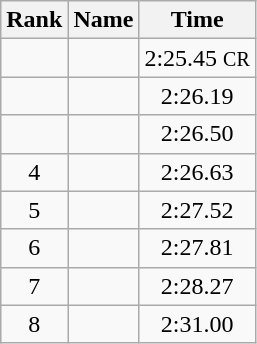<table class="wikitable">
<tr>
<th>Rank</th>
<th>Name</th>
<th>Time</th>
</tr>
<tr>
<td align="center"></td>
<td></td>
<td align="center">2:25.45 <small>CR</small></td>
</tr>
<tr>
<td align="center"></td>
<td></td>
<td align="center">2:26.19</td>
</tr>
<tr>
<td align="center"></td>
<td></td>
<td align="center">2:26.50</td>
</tr>
<tr>
<td align="center">4</td>
<td></td>
<td align="center">2:26.63</td>
</tr>
<tr>
<td align="center">5</td>
<td></td>
<td align="center">2:27.52</td>
</tr>
<tr>
<td align="center">6</td>
<td></td>
<td align="center">2:27.81</td>
</tr>
<tr>
<td align="center">7</td>
<td></td>
<td align="center">2:28.27</td>
</tr>
<tr>
<td align="center">8</td>
<td></td>
<td align="center">2:31.00</td>
</tr>
</table>
